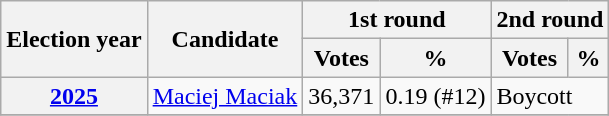<table class=wikitable>
<tr>
<th rowspan=2>Election year</th>
<th rowspan=2>Candidate</th>
<th colspan=2>1st round</th>
<th colspan=2>2nd round</th>
</tr>
<tr>
<th>Votes</th>
<th>%</th>
<th>Votes</th>
<th>%</th>
</tr>
<tr>
<th><a href='#'>2025</a></th>
<td><a href='#'>Maciej Maciak</a></td>
<td>36,371</td>
<td>0.19 (#12)</td>
<td colspan=2>Boycott</td>
</tr>
<tr>
</tr>
</table>
